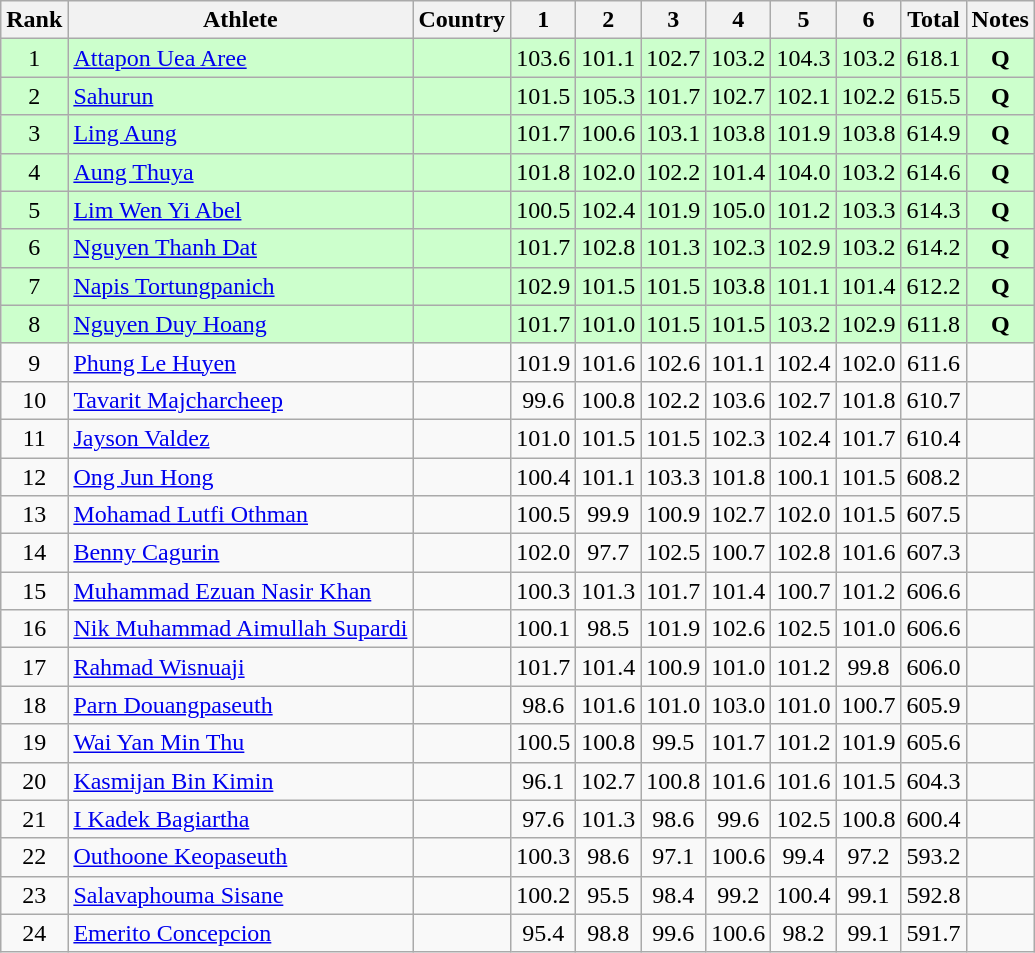<table class="wikitable sortable" style="text-align:center">
<tr>
<th>Rank</th>
<th>Athlete</th>
<th>Country</th>
<th class="sortable" style="width: 28px">1</th>
<th class="sortable" style="width: 28px">2</th>
<th class="sortable" style="width: 28px">3</th>
<th class="sortable" style="width: 28px">4</th>
<th class="sortable" style="width: 28px">5</th>
<th class="sortable" style="width: 28px">6</th>
<th>Total</th>
<th class="unsortable">Notes</th>
</tr>
<tr bgcolor=#ccffcc>
<td>1</td>
<td align="left"><a href='#'>Attapon Uea Aree</a></td>
<td align="left"></td>
<td>103.6</td>
<td>101.1</td>
<td>102.7</td>
<td>103.2</td>
<td>104.3</td>
<td>103.2</td>
<td>618.1</td>
<td><strong>Q</strong></td>
</tr>
<tr bgcolor=#ccffcc>
<td>2</td>
<td align="left"><a href='#'>Sahurun</a></td>
<td align="left"></td>
<td>101.5</td>
<td>105.3</td>
<td>101.7</td>
<td>102.7</td>
<td>102.1</td>
<td>102.2</td>
<td>615.5</td>
<td><strong>Q</strong></td>
</tr>
<tr bgcolor=#ccffcc>
<td>3</td>
<td align="left"><a href='#'>Ling Aung</a></td>
<td align="left"></td>
<td>101.7</td>
<td>100.6</td>
<td>103.1</td>
<td>103.8</td>
<td>101.9</td>
<td>103.8</td>
<td>614.9</td>
<td><strong>Q</strong></td>
</tr>
<tr bgcolor=#ccffcc>
<td>4</td>
<td align="left"><a href='#'>Aung Thuya</a></td>
<td align="left"></td>
<td>101.8</td>
<td>102.0</td>
<td>102.2</td>
<td>101.4</td>
<td>104.0</td>
<td>103.2</td>
<td>614.6</td>
<td><strong>Q</strong></td>
</tr>
<tr bgcolor=#ccffcc>
<td>5</td>
<td align="left"><a href='#'>Lim Wen Yi Abel</a></td>
<td align="left"></td>
<td>100.5</td>
<td>102.4</td>
<td>101.9</td>
<td>105.0</td>
<td>101.2</td>
<td>103.3</td>
<td>614.3</td>
<td><strong>Q</strong></td>
</tr>
<tr bgcolor=#ccffcc>
<td>6</td>
<td align="left"><a href='#'>Nguyen Thanh Dat</a></td>
<td align="left"></td>
<td>101.7</td>
<td>102.8</td>
<td>101.3</td>
<td>102.3</td>
<td>102.9</td>
<td>103.2</td>
<td>614.2</td>
<td><strong>Q</strong></td>
</tr>
<tr bgcolor=#ccffcc>
<td>7</td>
<td align="left"><a href='#'>Napis Tortungpanich</a></td>
<td align="left"></td>
<td>102.9</td>
<td>101.5</td>
<td>101.5</td>
<td>103.8</td>
<td>101.1</td>
<td>101.4</td>
<td>612.2</td>
<td><strong>Q</strong></td>
</tr>
<tr bgcolor=#ccffcc>
<td>8</td>
<td align="left"><a href='#'>Nguyen Duy Hoang</a></td>
<td align="left"></td>
<td>101.7</td>
<td>101.0</td>
<td>101.5</td>
<td>101.5</td>
<td>103.2</td>
<td>102.9</td>
<td>611.8</td>
<td><strong>Q</strong></td>
</tr>
<tr>
<td>9</td>
<td align="left"><a href='#'>Phung Le Huyen</a></td>
<td align="left"></td>
<td>101.9</td>
<td>101.6</td>
<td>102.6</td>
<td>101.1</td>
<td>102.4</td>
<td>102.0</td>
<td>611.6</td>
<td></td>
</tr>
<tr>
<td>10</td>
<td align="left"><a href='#'>Tavarit Majcharcheep</a></td>
<td align="left"></td>
<td>99.6</td>
<td>100.8</td>
<td>102.2</td>
<td>103.6</td>
<td>102.7</td>
<td>101.8</td>
<td>610.7</td>
<td></td>
</tr>
<tr>
<td>11</td>
<td align="left"><a href='#'>Jayson Valdez</a></td>
<td align="left"></td>
<td>101.0</td>
<td>101.5</td>
<td>101.5</td>
<td>102.3</td>
<td>102.4</td>
<td>101.7</td>
<td>610.4</td>
<td></td>
</tr>
<tr>
<td>12</td>
<td align="left"><a href='#'>Ong Jun Hong</a></td>
<td align="left"></td>
<td>100.4</td>
<td>101.1</td>
<td>103.3</td>
<td>101.8</td>
<td>100.1</td>
<td>101.5</td>
<td>608.2</td>
<td></td>
</tr>
<tr>
<td>13</td>
<td align="left"><a href='#'>Mohamad Lutfi Othman</a></td>
<td align="left"></td>
<td>100.5</td>
<td>99.9</td>
<td>100.9</td>
<td>102.7</td>
<td>102.0</td>
<td>101.5</td>
<td>607.5</td>
<td></td>
</tr>
<tr>
<td>14</td>
<td align="left"><a href='#'>Benny Cagurin</a></td>
<td align="left"></td>
<td>102.0</td>
<td>97.7</td>
<td>102.5</td>
<td>100.7</td>
<td>102.8</td>
<td>101.6</td>
<td>607.3</td>
<td></td>
</tr>
<tr>
<td>15</td>
<td align="left"><a href='#'>Muhammad Ezuan Nasir Khan</a></td>
<td align="left"></td>
<td>100.3</td>
<td>101.3</td>
<td>101.7</td>
<td>101.4</td>
<td>100.7</td>
<td>101.2</td>
<td>606.6</td>
<td></td>
</tr>
<tr>
<td>16</td>
<td align="left"><a href='#'>Nik Muhammad Aimullah Supardi</a></td>
<td align="left"></td>
<td>100.1</td>
<td>98.5</td>
<td>101.9</td>
<td>102.6</td>
<td>102.5</td>
<td>101.0</td>
<td>606.6</td>
<td></td>
</tr>
<tr>
<td>17</td>
<td align="left"><a href='#'>Rahmad Wisnuaji</a></td>
<td align="left"></td>
<td>101.7</td>
<td>101.4</td>
<td>100.9</td>
<td>101.0</td>
<td>101.2</td>
<td>99.8</td>
<td>606.0</td>
<td></td>
</tr>
<tr>
<td>18</td>
<td align="left"><a href='#'>Parn Douangpaseuth</a></td>
<td align="left"></td>
<td>98.6</td>
<td>101.6</td>
<td>101.0</td>
<td>103.0</td>
<td>101.0</td>
<td>100.7</td>
<td>605.9</td>
<td></td>
</tr>
<tr>
<td>19</td>
<td align="left"><a href='#'>Wai Yan Min Thu</a></td>
<td align="left"></td>
<td>100.5</td>
<td>100.8</td>
<td>99.5</td>
<td>101.7</td>
<td>101.2</td>
<td>101.9</td>
<td>605.6</td>
<td></td>
</tr>
<tr>
<td>20</td>
<td align="left"><a href='#'>Kasmijan Bin Kimin</a></td>
<td align="left"></td>
<td>96.1</td>
<td>102.7</td>
<td>100.8</td>
<td>101.6</td>
<td>101.6</td>
<td>101.5</td>
<td>604.3</td>
<td></td>
</tr>
<tr>
<td>21</td>
<td align="left"><a href='#'>I Kadek Bagiartha</a></td>
<td align="left"></td>
<td>97.6</td>
<td>101.3</td>
<td>98.6</td>
<td>99.6</td>
<td>102.5</td>
<td>100.8</td>
<td>600.4</td>
<td></td>
</tr>
<tr>
<td>22</td>
<td align="left"><a href='#'>Outhoone Keopaseuth</a></td>
<td align="left"></td>
<td>100.3</td>
<td>98.6</td>
<td>97.1</td>
<td>100.6</td>
<td>99.4</td>
<td>97.2</td>
<td>593.2</td>
<td></td>
</tr>
<tr>
<td>23</td>
<td align="left"><a href='#'>Salavaphouma Sisane</a></td>
<td align="left"></td>
<td>100.2</td>
<td>95.5</td>
<td>98.4</td>
<td>99.2</td>
<td>100.4</td>
<td>99.1</td>
<td>592.8</td>
<td></td>
</tr>
<tr>
<td>24</td>
<td align="left"><a href='#'>Emerito Concepcion</a></td>
<td align="left"></td>
<td>95.4</td>
<td>98.8</td>
<td>99.6</td>
<td>100.6</td>
<td>98.2</td>
<td>99.1</td>
<td>591.7</td>
<td></td>
</tr>
</table>
